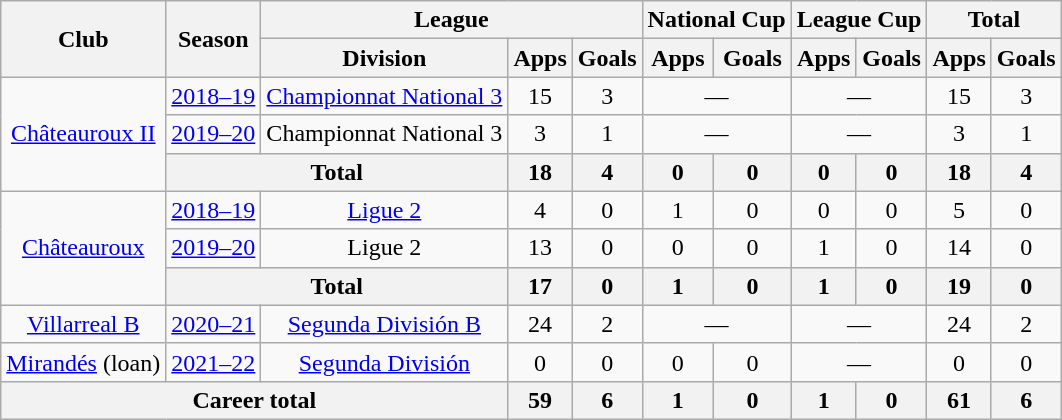<table class="wikitable" style="text-align:center">
<tr>
<th rowspan="2">Club</th>
<th rowspan="2">Season</th>
<th colspan="3">League</th>
<th colspan="2">National Cup</th>
<th colspan="2">League Cup</th>
<th colspan="2">Total</th>
</tr>
<tr>
<th>Division</th>
<th>Apps</th>
<th>Goals</th>
<th>Apps</th>
<th>Goals</th>
<th>Apps</th>
<th>Goals</th>
<th>Apps</th>
<th>Goals</th>
</tr>
<tr>
<td rowspan="3"><a href='#'>Châteauroux II</a></td>
<td><a href='#'>2018–19</a></td>
<td><a href='#'>Championnat National 3</a></td>
<td>15</td>
<td>3</td>
<td colspan="2">—</td>
<td colspan="2">—</td>
<td>15</td>
<td>3</td>
</tr>
<tr>
<td><a href='#'>2019–20</a></td>
<td>Championnat National 3</td>
<td>3</td>
<td>1</td>
<td colspan="2">—</td>
<td colspan="2">—</td>
<td>3</td>
<td>1</td>
</tr>
<tr>
<th colspan="2">Total</th>
<th>18</th>
<th>4</th>
<th>0</th>
<th>0</th>
<th>0</th>
<th>0</th>
<th>18</th>
<th>4</th>
</tr>
<tr>
<td rowspan="3"><a href='#'>Châteauroux</a></td>
<td><a href='#'>2018–19</a></td>
<td><a href='#'>Ligue 2</a></td>
<td>4</td>
<td>0</td>
<td>1</td>
<td>0</td>
<td>0</td>
<td>0</td>
<td>5</td>
<td>0</td>
</tr>
<tr>
<td><a href='#'>2019–20</a></td>
<td>Ligue 2</td>
<td>13</td>
<td>0</td>
<td>0</td>
<td>0</td>
<td>1</td>
<td>0</td>
<td>14</td>
<td>0</td>
</tr>
<tr>
<th colspan="2">Total</th>
<th>17</th>
<th>0</th>
<th>1</th>
<th>0</th>
<th>1</th>
<th>0</th>
<th>19</th>
<th>0</th>
</tr>
<tr>
<td><a href='#'>Villarreal B</a></td>
<td><a href='#'>2020–21</a></td>
<td><a href='#'>Segunda División B</a></td>
<td>24</td>
<td>2</td>
<td colspan="2">—</td>
<td colspan="2">—</td>
<td>24</td>
<td>2</td>
</tr>
<tr>
<td><a href='#'>Mirandés</a> (loan)</td>
<td><a href='#'>2021–22</a></td>
<td><a href='#'>Segunda División</a></td>
<td>0</td>
<td>0</td>
<td>0</td>
<td>0</td>
<td colspan="2">—</td>
<td>0</td>
<td>0</td>
</tr>
<tr>
<th colspan="3">Career total</th>
<th>59</th>
<th>6</th>
<th>1</th>
<th>0</th>
<th>1</th>
<th>0</th>
<th>61</th>
<th>6</th>
</tr>
</table>
